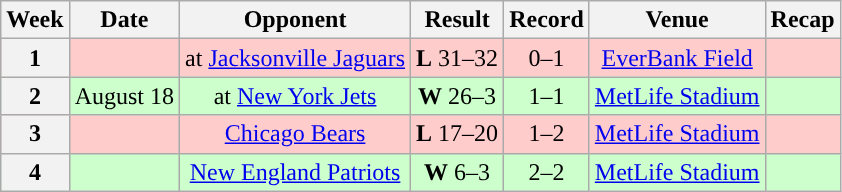<table class="wikitable" style="text-align:center">
<tr>
<th>Week</th>
<th>Date</th>
<th>Opponent</th>
<th>Result</th>
<th>Record</th>
<th>Venue</th>
<th>Recap</th>
</tr>
<tr style="background:#fcc">
<th>1</th>
<td></td>
<td>at <a href='#'>Jacksonville Jaguars</a></td>
<td><strong>L</strong> 31–32</td>
<td>0–1</td>
<td><a href='#'>EverBank Field</a></td>
<td></td>
</tr>
<tr style="background:#cfc">
<th>2</th>
<td>August 18</td>
<td>at <a href='#'>New York Jets</a></td>
<td><strong>W</strong> 26–3</td>
<td>1–1</td>
<td><a href='#'>MetLife Stadium</a></td>
<td></td>
</tr>
<tr style="background:#fcc">
<th>3</th>
<td></td>
<td><a href='#'>Chicago Bears</a></td>
<td><strong>L</strong> 17–20</td>
<td>1–2</td>
<td><a href='#'>MetLife Stadium</a></td>
<td></td>
</tr>
<tr style="background:#cfc">
<th>4</th>
<td></td>
<td><a href='#'>New England Patriots</a></td>
<td><strong>W</strong> 6–3</td>
<td>2–2</td>
<td><a href='#'>MetLife Stadium</a></td>
<td></td>
</tr>
</table>
